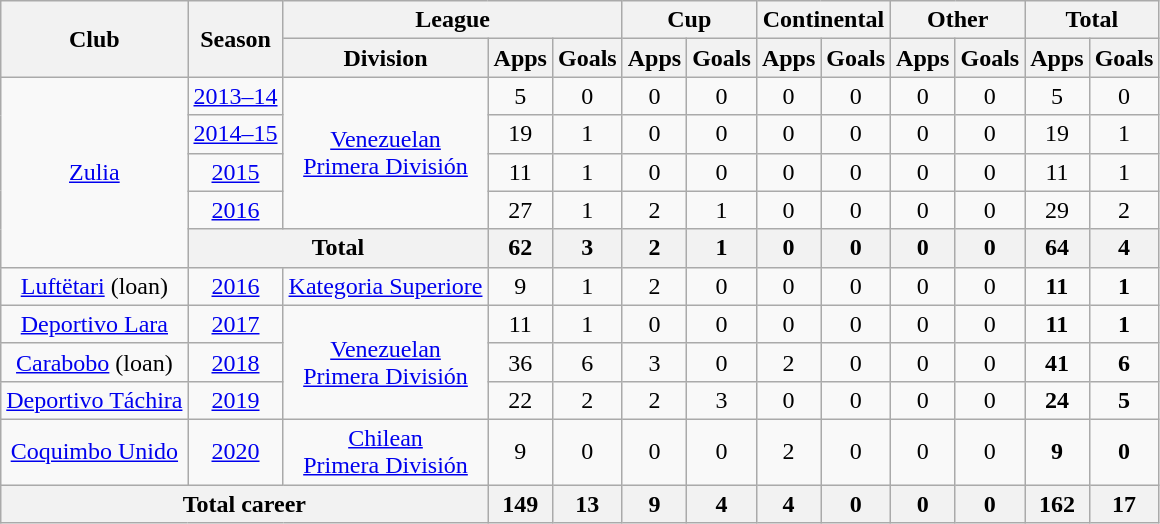<table class="wikitable" style="text-align: center">
<tr>
<th rowspan="2">Club</th>
<th rowspan="2">Season</th>
<th colspan="3">League</th>
<th colspan="2">Cup</th>
<th colspan="2">Continental</th>
<th colspan="2">Other</th>
<th colspan="2">Total</th>
</tr>
<tr>
<th>Division</th>
<th>Apps</th>
<th>Goals</th>
<th>Apps</th>
<th>Goals</th>
<th>Apps</th>
<th>Goals</th>
<th>Apps</th>
<th>Goals</th>
<th>Apps</th>
<th>Goals</th>
</tr>
<tr>
<td rowspan="5"><a href='#'>Zulia</a></td>
<td><a href='#'>2013–14</a></td>
<td rowspan="4"><a href='#'>Venezuelan<br>Primera División</a></td>
<td>5</td>
<td>0</td>
<td>0</td>
<td>0</td>
<td>0</td>
<td>0</td>
<td>0</td>
<td>0</td>
<td>5</td>
<td>0</td>
</tr>
<tr>
<td><a href='#'>2014–15</a></td>
<td>19</td>
<td>1</td>
<td>0</td>
<td>0</td>
<td>0</td>
<td>0</td>
<td>0</td>
<td>0</td>
<td>19</td>
<td>1</td>
</tr>
<tr>
<td><a href='#'>2015</a></td>
<td>11</td>
<td>1</td>
<td>0</td>
<td>0</td>
<td>0</td>
<td>0</td>
<td>0</td>
<td>0</td>
<td>11</td>
<td>1</td>
</tr>
<tr>
<td><a href='#'>2016</a></td>
<td>27</td>
<td>1</td>
<td>2</td>
<td>1</td>
<td>0</td>
<td>0</td>
<td>0</td>
<td>0</td>
<td>29</td>
<td>2</td>
</tr>
<tr>
<th colspan="2"><strong>Total</strong></th>
<th>62</th>
<th>3</th>
<th>2</th>
<th>1</th>
<th>0</th>
<th>0</th>
<th>0</th>
<th>0</th>
<th>64</th>
<th>4</th>
</tr>
<tr>
<td><a href='#'>Luftëtari</a> (loan)</td>
<td><a href='#'>2016</a></td>
<td><a href='#'>Kategoria Superiore</a></td>
<td>9</td>
<td>1</td>
<td>2</td>
<td>0</td>
<td>0</td>
<td>0</td>
<td>0</td>
<td>0</td>
<td><strong>11</strong></td>
<td><strong>1</strong></td>
</tr>
<tr>
<td><a href='#'>Deportivo Lara</a></td>
<td><a href='#'>2017</a></td>
<td rowspan="3"><a href='#'>Venezuelan<br>Primera División</a></td>
<td>11</td>
<td>1</td>
<td>0</td>
<td>0</td>
<td>0</td>
<td>0</td>
<td>0</td>
<td>0</td>
<td><strong>11</strong></td>
<td><strong>1</strong></td>
</tr>
<tr>
<td><a href='#'>Carabobo</a> (loan)</td>
<td><a href='#'>2018</a></td>
<td>36</td>
<td>6</td>
<td>3</td>
<td>0</td>
<td>2</td>
<td>0</td>
<td>0</td>
<td>0</td>
<td><strong>41</strong></td>
<td><strong>6</strong></td>
</tr>
<tr>
<td><a href='#'>Deportivo Táchira</a></td>
<td><a href='#'>2019</a></td>
<td>22</td>
<td>2</td>
<td>2</td>
<td>3</td>
<td>0</td>
<td>0</td>
<td>0</td>
<td>0</td>
<td><strong>24</strong></td>
<td><strong>5</strong></td>
</tr>
<tr>
<td><a href='#'>Coquimbo Unido</a></td>
<td><a href='#'>2020</a></td>
<td><a href='#'>Chilean<br>Primera División</a></td>
<td>9</td>
<td>0</td>
<td>0</td>
<td>0</td>
<td>2</td>
<td>0</td>
<td>0</td>
<td>0</td>
<td><strong>9</strong></td>
<td><strong>0</strong></td>
</tr>
<tr>
<th colspan="3"><strong>Total career</strong></th>
<th>149</th>
<th>13</th>
<th>9</th>
<th>4</th>
<th>4</th>
<th>0</th>
<th>0</th>
<th>0</th>
<th>162</th>
<th>17</th>
</tr>
</table>
